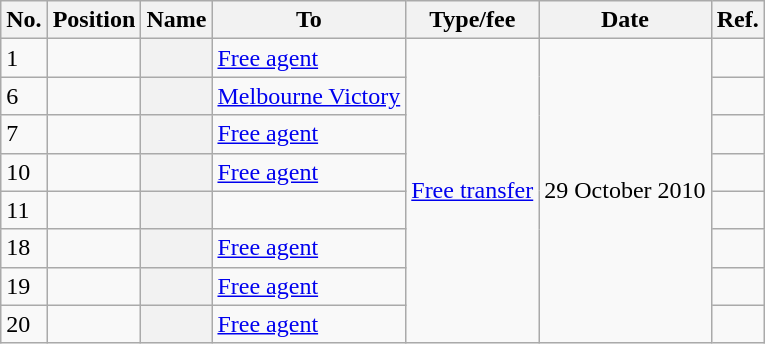<table class="wikitable plainrowheaders sortable" style="text-align:center; text-align:left">
<tr>
<th>No.</th>
<th>Position</th>
<th>Name</th>
<th>To</th>
<th>Type/fee</th>
<th>Date</th>
<th>Ref.</th>
</tr>
<tr>
<td>1</td>
<td></td>
<th scope="row"></th>
<td><a href='#'>Free agent</a></td>
<td rowspan="8"><a href='#'>Free transfer</a></td>
<td rowspan="8">29 October 2010</td>
<td></td>
</tr>
<tr>
<td>6</td>
<td></td>
<th scope="row"></th>
<td><a href='#'>Melbourne Victory</a></td>
<td></td>
</tr>
<tr>
<td>7</td>
<td></td>
<th scope="row"></th>
<td><a href='#'>Free agent</a></td>
<td></td>
</tr>
<tr>
<td>10</td>
<td></td>
<th scope="row"></th>
<td><a href='#'>Free agent</a></td>
<td></td>
</tr>
<tr>
<td>11</td>
<td></td>
<th scope="row"></th>
<td></td>
<td></td>
</tr>
<tr>
<td>18</td>
<td></td>
<th scope="row"></th>
<td><a href='#'>Free agent</a></td>
<td></td>
</tr>
<tr>
<td>19</td>
<td></td>
<th scope="row"></th>
<td><a href='#'>Free agent</a></td>
<td></td>
</tr>
<tr>
<td>20</td>
<td></td>
<th scope="row"></th>
<td><a href='#'>Free agent</a></td>
<td></td>
</tr>
</table>
